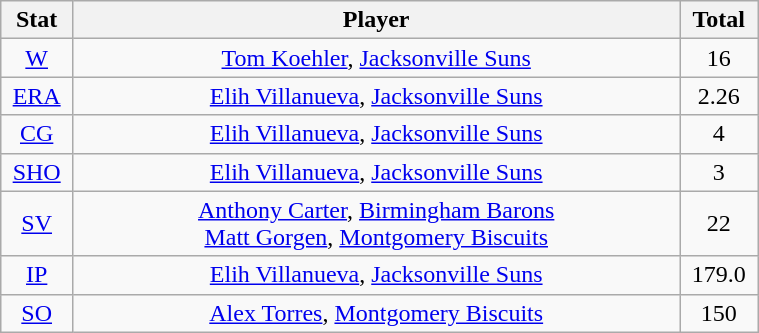<table class="wikitable" width="40%" style="text-align:center;">
<tr>
<th width="5%">Stat</th>
<th width="60%">Player</th>
<th width="5%">Total</th>
</tr>
<tr>
<td><a href='#'>W</a></td>
<td><a href='#'>Tom Koehler</a>, <a href='#'>Jacksonville Suns</a></td>
<td>16</td>
</tr>
<tr>
<td><a href='#'>ERA</a></td>
<td><a href='#'>Elih Villanueva</a>, <a href='#'>Jacksonville Suns</a></td>
<td>2.26</td>
</tr>
<tr>
<td><a href='#'>CG</a></td>
<td><a href='#'>Elih Villanueva</a>, <a href='#'>Jacksonville Suns</a></td>
<td>4</td>
</tr>
<tr>
<td><a href='#'>SHO</a></td>
<td><a href='#'>Elih Villanueva</a>, <a href='#'>Jacksonville Suns</a></td>
<td>3</td>
</tr>
<tr>
<td><a href='#'>SV</a></td>
<td><a href='#'>Anthony Carter</a>, <a href='#'>Birmingham Barons</a> <br> <a href='#'>Matt Gorgen</a>, <a href='#'>Montgomery Biscuits</a></td>
<td>22</td>
</tr>
<tr>
<td><a href='#'>IP</a></td>
<td><a href='#'>Elih Villanueva</a>, <a href='#'>Jacksonville Suns</a></td>
<td>179.0</td>
</tr>
<tr>
<td><a href='#'>SO</a></td>
<td><a href='#'>Alex Torres</a>, <a href='#'>Montgomery Biscuits</a></td>
<td>150</td>
</tr>
</table>
